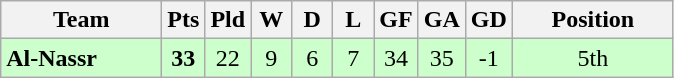<table class="wikitable" style="text-align: center;">
<tr>
<th width=100>Team</th>
<th width=20>Pts</th>
<th width=20>Pld</th>
<th width=20>W</th>
<th width=20>D</th>
<th width=20>L</th>
<th width=20>GF</th>
<th width=20>GA</th>
<th width=20>GD</th>
<th width=100>Position</th>
</tr>
<tr align=center bgcolor=ccffcc>
<td align=left><strong>Al-Nassr</strong></td>
<td><strong>33</strong></td>
<td>22</td>
<td>9</td>
<td>6</td>
<td>7</td>
<td>34</td>
<td>35</td>
<td>-1</td>
<td>5th</td>
</tr>
</table>
